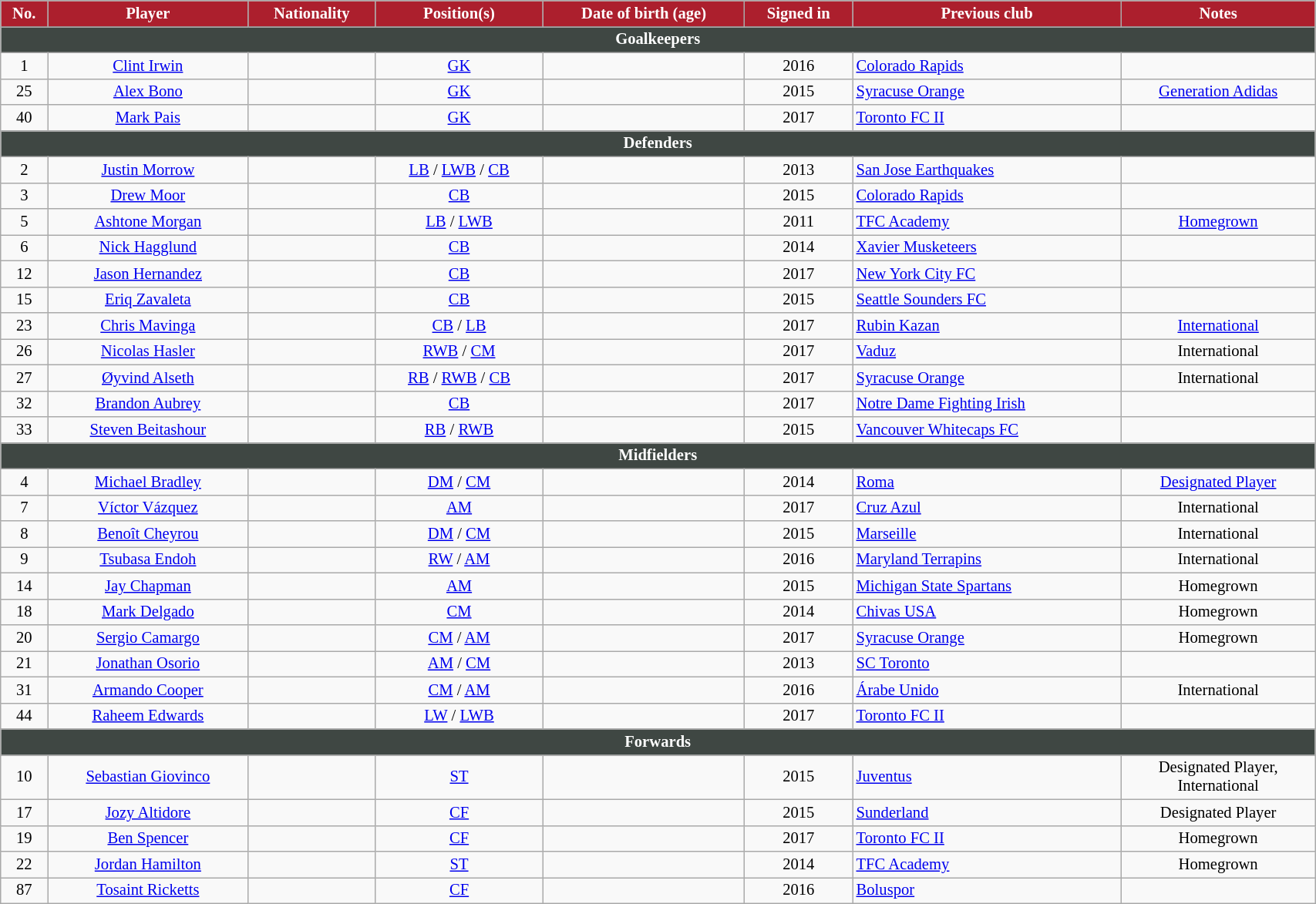<table class="wikitable" style="text-align:center; font-size:86%; width:90%;">
<tr>
<th style="background:#AC1F2D; color:white; text-align:center;">No.</th>
<th style="background:#AC1F2D; color:white; text-align:center;">Player</th>
<th style="background:#AC1F2D; color:white; text-align:center;">Nationality</th>
<th style="background:#AC1F2D; color:white; text-align:center;">Position(s)</th>
<th style="background:#AC1F2D; color:white; text-align:center;">Date of birth (age)</th>
<th style="background:#AC1F2D; color:white; text-align:center;">Signed in</th>
<th style="background:#AC1F2D; color:white; text-align:center;">Previous club</th>
<th style="background:#AC1F2D; color:white; text-align:center;">Notes</th>
</tr>
<tr>
<th colspan="8" style="background:#3F4743; color:white; text-align:center;">Goalkeepers</th>
</tr>
<tr>
<td>1</td>
<td><a href='#'>Clint Irwin</a></td>
<td></td>
<td><a href='#'>GK</a></td>
<td></td>
<td>2016</td>
<td align=left> <a href='#'>Colorado Rapids</a></td>
<td></td>
</tr>
<tr>
<td>25</td>
<td><a href='#'>Alex Bono</a></td>
<td></td>
<td><a href='#'>GK</a></td>
<td></td>
<td>2015</td>
<td align=left> <a href='#'>Syracuse Orange</a></td>
<td><a href='#'>Generation Adidas</a></td>
</tr>
<tr>
<td>40</td>
<td><a href='#'>Mark Pais</a></td>
<td></td>
<td><a href='#'>GK</a></td>
<td></td>
<td>2017</td>
<td align=left> <a href='#'>Toronto FC II</a></td>
<td></td>
</tr>
<tr>
<th colspan="8" style="background:#3F4743; color:white; text-align:center;">Defenders</th>
</tr>
<tr>
<td>2</td>
<td><a href='#'>Justin Morrow</a></td>
<td></td>
<td><a href='#'>LB</a> / <a href='#'>LWB</a> / <a href='#'>CB</a></td>
<td></td>
<td>2013</td>
<td align=left> <a href='#'>San Jose Earthquakes</a></td>
<td></td>
</tr>
<tr>
<td>3</td>
<td><a href='#'>Drew Moor</a></td>
<td></td>
<td><a href='#'>CB</a></td>
<td></td>
<td>2015</td>
<td align=left> <a href='#'>Colorado Rapids</a></td>
<td></td>
</tr>
<tr>
<td>5</td>
<td><a href='#'>Ashtone Morgan</a></td>
<td></td>
<td><a href='#'>LB</a> / <a href='#'>LWB</a></td>
<td></td>
<td>2011</td>
<td align=left> <a href='#'>TFC Academy</a></td>
<td><a href='#'>Homegrown</a></td>
</tr>
<tr>
<td>6</td>
<td><a href='#'>Nick Hagglund</a></td>
<td></td>
<td><a href='#'>CB</a></td>
<td></td>
<td>2014</td>
<td align=left> <a href='#'>Xavier Musketeers</a></td>
<td></td>
</tr>
<tr>
<td>12</td>
<td><a href='#'>Jason Hernandez</a></td>
<td></td>
<td><a href='#'>CB</a></td>
<td></td>
<td>2017</td>
<td align=left> <a href='#'>New York City FC</a></td>
<td></td>
</tr>
<tr>
<td>15</td>
<td><a href='#'>Eriq Zavaleta</a></td>
<td></td>
<td><a href='#'>CB</a></td>
<td></td>
<td>2015</td>
<td align=left> <a href='#'>Seattle Sounders FC</a></td>
<td></td>
</tr>
<tr>
<td>23</td>
<td><a href='#'>Chris Mavinga</a></td>
<td></td>
<td><a href='#'>CB</a> / <a href='#'>LB</a></td>
<td></td>
<td>2017</td>
<td align=left> <a href='#'>Rubin Kazan</a></td>
<td><a href='#'>International</a></td>
</tr>
<tr>
<td>26</td>
<td><a href='#'>Nicolas Hasler</a></td>
<td></td>
<td><a href='#'>RWB</a> /  <a href='#'>CM</a></td>
<td></td>
<td>2017</td>
<td align=left> <a href='#'>Vaduz</a></td>
<td>International</td>
</tr>
<tr>
<td>27</td>
<td><a href='#'>Øyvind Alseth</a></td>
<td></td>
<td><a href='#'>RB</a> / <a href='#'>RWB</a> / <a href='#'>CB</a></td>
<td></td>
<td>2017</td>
<td align=left> <a href='#'>Syracuse Orange</a></td>
<td>International</td>
</tr>
<tr>
<td>32</td>
<td><a href='#'>Brandon Aubrey</a></td>
<td></td>
<td><a href='#'>CB</a></td>
<td></td>
<td>2017</td>
<td align=left> <a href='#'>Notre Dame Fighting Irish</a></td>
<td></td>
</tr>
<tr>
<td>33</td>
<td><a href='#'>Steven Beitashour</a></td>
<td></td>
<td><a href='#'>RB</a> / <a href='#'>RWB</a></td>
<td></td>
<td>2015</td>
<td align=left> <a href='#'>Vancouver Whitecaps FC</a></td>
<td></td>
</tr>
<tr>
<th colspan="8" style="background:#3F4743; color:white; text-align:center;">Midfielders</th>
</tr>
<tr>
<td>4</td>
<td><a href='#'>Michael Bradley</a></td>
<td></td>
<td><a href='#'>DM</a> / <a href='#'>CM</a></td>
<td></td>
<td>2014</td>
<td align=left> <a href='#'>Roma</a></td>
<td><a href='#'>Designated Player</a></td>
</tr>
<tr>
<td>7</td>
<td><a href='#'>Víctor Vázquez</a></td>
<td></td>
<td><a href='#'>AM</a></td>
<td></td>
<td>2017</td>
<td align=left> <a href='#'>Cruz Azul</a></td>
<td>International</td>
</tr>
<tr>
<td>8</td>
<td><a href='#'>Benoît Cheyrou</a></td>
<td></td>
<td><a href='#'>DM</a> / <a href='#'>CM</a></td>
<td></td>
<td>2015</td>
<td align=left> <a href='#'>Marseille</a></td>
<td>International</td>
</tr>
<tr>
<td>9</td>
<td><a href='#'>Tsubasa Endoh</a></td>
<td></td>
<td><a href='#'>RW</a> / <a href='#'>AM</a></td>
<td></td>
<td>2016</td>
<td align=left> <a href='#'>Maryland Terrapins</a></td>
<td>International</td>
</tr>
<tr>
<td>14</td>
<td><a href='#'>Jay Chapman</a></td>
<td></td>
<td><a href='#'>AM</a></td>
<td></td>
<td>2015</td>
<td align=left> <a href='#'>Michigan State Spartans</a></td>
<td>Homegrown</td>
</tr>
<tr>
<td>18</td>
<td><a href='#'>Mark Delgado</a></td>
<td></td>
<td><a href='#'>CM</a></td>
<td></td>
<td>2014</td>
<td align=left> <a href='#'>Chivas USA</a></td>
<td>Homegrown</td>
</tr>
<tr>
<td>20</td>
<td><a href='#'>Sergio Camargo</a></td>
<td></td>
<td><a href='#'>CM</a> /  <a href='#'>AM</a></td>
<td></td>
<td>2017</td>
<td align=left> <a href='#'>Syracuse Orange</a></td>
<td>Homegrown</td>
</tr>
<tr>
<td>21</td>
<td><a href='#'>Jonathan Osorio</a></td>
<td></td>
<td><a href='#'>AM</a> / <a href='#'>CM</a></td>
<td></td>
<td>2013</td>
<td align=left> <a href='#'>SC Toronto</a></td>
<td></td>
</tr>
<tr>
<td>31</td>
<td><a href='#'>Armando Cooper</a></td>
<td></td>
<td><a href='#'>CM</a> / <a href='#'>AM</a></td>
<td></td>
<td>2016</td>
<td align=left> <a href='#'>Árabe Unido</a></td>
<td>International</td>
</tr>
<tr>
<td>44</td>
<td><a href='#'>Raheem Edwards</a></td>
<td></td>
<td><a href='#'>LW</a> / <a href='#'>LWB</a></td>
<td></td>
<td>2017</td>
<td align=left> <a href='#'>Toronto FC II</a></td>
<td></td>
</tr>
<tr>
<th colspan="8" style="background:#3F4743; color:white; text-align:center;">Forwards</th>
</tr>
<tr>
<td>10</td>
<td><a href='#'>Sebastian Giovinco</a></td>
<td></td>
<td><a href='#'>ST</a></td>
<td></td>
<td>2015</td>
<td align=left> <a href='#'>Juventus</a></td>
<td>Designated Player,<br>International</td>
</tr>
<tr>
<td>17</td>
<td><a href='#'>Jozy Altidore</a></td>
<td></td>
<td><a href='#'>CF</a></td>
<td></td>
<td>2015</td>
<td align=left> <a href='#'>Sunderland</a></td>
<td>Designated Player</td>
</tr>
<tr>
<td>19</td>
<td><a href='#'>Ben Spencer</a></td>
<td></td>
<td><a href='#'>CF</a></td>
<td></td>
<td>2017</td>
<td align=left> <a href='#'>Toronto FC II</a></td>
<td>Homegrown</td>
</tr>
<tr>
<td>22</td>
<td><a href='#'>Jordan Hamilton</a></td>
<td></td>
<td><a href='#'>ST</a></td>
<td></td>
<td>2014</td>
<td align=left> <a href='#'>TFC Academy</a></td>
<td>Homegrown</td>
</tr>
<tr>
<td>87</td>
<td><a href='#'>Tosaint Ricketts</a></td>
<td></td>
<td><a href='#'>CF</a></td>
<td></td>
<td>2016</td>
<td align=left> <a href='#'>Boluspor</a></td>
<td></td>
</tr>
</table>
